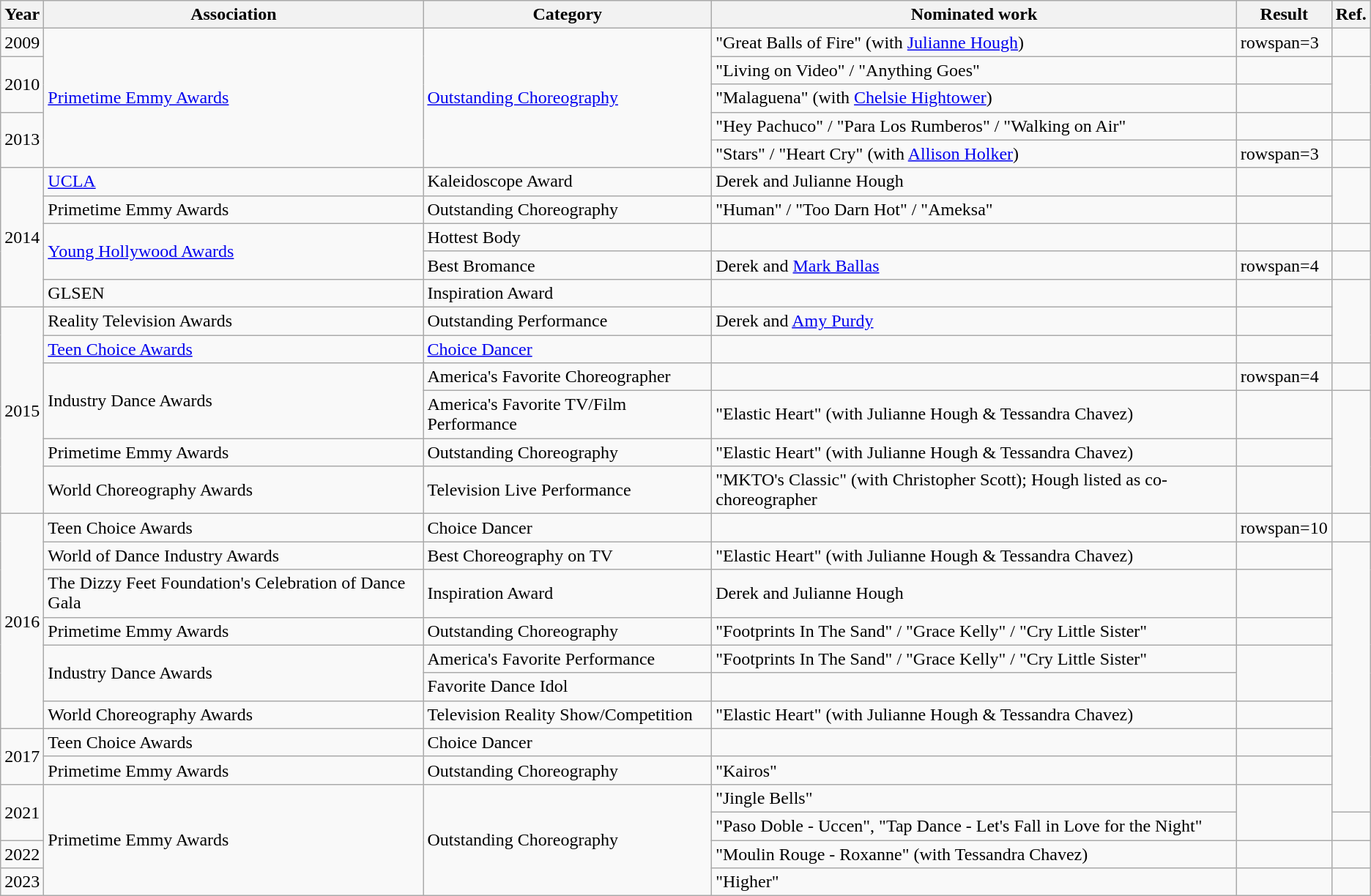<table class="wikitable sortable">
<tr>
<th>Year</th>
<th>Association</th>
<th>Category</th>
<th>Nominated work</th>
<th>Result</th>
<th class="unsortable">Ref.</th>
</tr>
<tr>
<td>2009</td>
<td rowspan=5><a href='#'>Primetime Emmy Awards</a></td>
<td rowspan=5><a href='#'>Outstanding Choreography</a></td>
<td>"Great Balls of Fire" (with <a href='#'>Julianne Hough</a>)</td>
<td>rowspan=3 </td>
<td align="center"></td>
</tr>
<tr>
<td rowspan=2>2010</td>
<td>"Living on Video" / "Anything Goes"</td>
<td align="center"></td>
</tr>
<tr>
<td>"Malaguena" (with <a href='#'>Chelsie Hightower</a>)</td>
<td></td>
</tr>
<tr>
<td rowspan=2>2013</td>
<td>"Hey Pachuco" / "Para Los Rumberos" / "Walking on Air"</td>
<td></td>
<td align="center"></td>
</tr>
<tr>
<td>"Stars" / "Heart Cry" (with <a href='#'>Allison Holker</a>)</td>
<td>rowspan=3 </td>
<td></td>
</tr>
<tr>
<td rowspan=5>2014</td>
<td><a href='#'>UCLA</a></td>
<td>Kaleidoscope Award</td>
<td>Derek and Julianne Hough</td>
<td align="center"></td>
</tr>
<tr>
<td>Primetime Emmy Awards</td>
<td>Outstanding Choreography</td>
<td>"Human" / "Too Darn Hot" / "Ameksa"</td>
<td align="center"></td>
</tr>
<tr>
<td rowspan=2><a href='#'>Young Hollywood Awards</a></td>
<td>Hottest Body</td>
<td></td>
<td></td>
<td></td>
</tr>
<tr>
<td>Best Bromance</td>
<td>Derek and <a href='#'>Mark Ballas</a></td>
<td>rowspan=4 </td>
<td align="center"></td>
</tr>
<tr>
<td>GLSEN</td>
<td>Inspiration Award</td>
<td></td>
<td align="center"></td>
</tr>
<tr>
<td rowspan=6>2015</td>
<td>Reality Television Awards</td>
<td>Outstanding Performance</td>
<td>Derek and <a href='#'>Amy Purdy</a></td>
<td align="center"></td>
</tr>
<tr>
<td><a href='#'>Teen Choice Awards</a></td>
<td><a href='#'>Choice Dancer</a></td>
<td></td>
<td align="center"></td>
</tr>
<tr>
<td rowspan=2>Industry Dance Awards</td>
<td>America's Favorite Choreographer</td>
<td></td>
<td>rowspan=4 </td>
<td align="center"></td>
</tr>
<tr>
<td>America's Favorite TV/Film Performance</td>
<td>"Elastic Heart" (with Julianne Hough & Tessandra Chavez)</td>
<td align="center"></td>
</tr>
<tr>
<td>Primetime Emmy Awards</td>
<td>Outstanding Choreography</td>
<td>"Elastic Heart" (with Julianne Hough & Tessandra Chavez)</td>
<td align="center"></td>
</tr>
<tr>
<td>World Choreography Awards</td>
<td>Television Live Performance</td>
<td>"MKTO's Classic" (with Christopher Scott); Hough listed as co-choreographer</td>
<td align="center"></td>
</tr>
<tr>
<td rowspan=7>2016</td>
<td>Teen Choice Awards</td>
<td>Choice Dancer</td>
<td></td>
<td>rowspan=10 </td>
<td align="center"></td>
</tr>
<tr>
<td>World of Dance Industry Awards</td>
<td>Best Choreography on TV</td>
<td>"Elastic Heart" (with Julianne Hough & Tessandra Chavez)</td>
<td align="center"></td>
</tr>
<tr>
<td>The Dizzy Feet Foundation's Celebration of Dance Gala</td>
<td>Inspiration Award</td>
<td>Derek and Julianne Hough</td>
<td align="center"></td>
</tr>
<tr>
<td>Primetime Emmy Awards</td>
<td>Outstanding Choreography</td>
<td>"Footprints In The Sand" / "Grace Kelly" / "Cry Little Sister"</td>
<td align="center"></td>
</tr>
<tr>
<td rowspan=2>Industry Dance Awards</td>
<td>America's Favorite Performance</td>
<td>"Footprints In The Sand" / "Grace Kelly" / "Cry Little Sister"</td>
<td rowspan=2 align="center"></td>
</tr>
<tr>
<td>Favorite Dance Idol</td>
<td></td>
</tr>
<tr>
<td>World Choreography Awards</td>
<td>Television Reality Show/Competition</td>
<td>"Elastic Heart" (with Julianne Hough & Tessandra Chavez)</td>
<td></td>
</tr>
<tr>
<td rowspan=2>2017</td>
<td>Teen Choice Awards</td>
<td>Choice Dancer</td>
<td></td>
<td></td>
</tr>
<tr>
<td>Primetime Emmy Awards</td>
<td>Outstanding Choreography</td>
<td>"Kairos"</td>
<td></td>
</tr>
<tr>
<td rowspan=2>2021</td>
<td rowspan=4>Primetime Emmy Awards</td>
<td rowspan=4>Outstanding Choreography</td>
<td>"Jingle Bells"</td>
<td rowspan=2></td>
</tr>
<tr>
<td>"Paso Doble - Uccen", "Tap Dance - Let's Fall in Love for the Night"</td>
<td></td>
</tr>
<tr>
<td>2022</td>
<td>"Moulin Rouge - Roxanne" (with Tessandra Chavez)</td>
<td></td>
<td></td>
</tr>
<tr>
<td>2023</td>
<td>"Higher"</td>
<td></td>
<td></td>
</tr>
</table>
